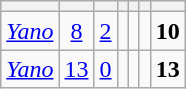<table class="wikitable" style="text-align:center;">
<tr>
<th></th>
<th></th>
<th></th>
<th></th>
<th></th>
<th></th>
<th></th>
</tr>
<tr>
<td><a href='#'><em>Yano</em></a></td>
<td><a href='#'>8</a></td>
<td><a href='#'>2</a></td>
<td></td>
<td></td>
<td></td>
<td><strong>10</strong></td>
</tr>
<tr>
<td><a href='#'><em>Yano</em></a></td>
<td><a href='#'>13</a></td>
<td><a href='#'>0</a></td>
<td></td>
<td></td>
<td></td>
<td><strong>13</strong></td>
</tr>
</table>
